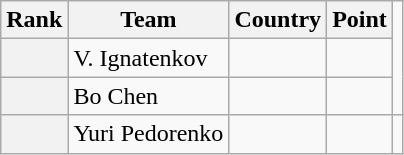<table class="wikitable sortable">
<tr>
<th>Rank</th>
<th>Team</th>
<th>Country</th>
<th>Point</th>
</tr>
<tr>
<th></th>
<td>V. Ignatenkov</td>
<td></td>
<td></td>
</tr>
<tr>
<th></th>
<td>Bo Chen</td>
<td></td>
<td></td>
</tr>
<tr>
<th></th>
<td>Yuri Pedorenko</td>
<td></td>
<td></td>
<td></td>
</tr>
</table>
